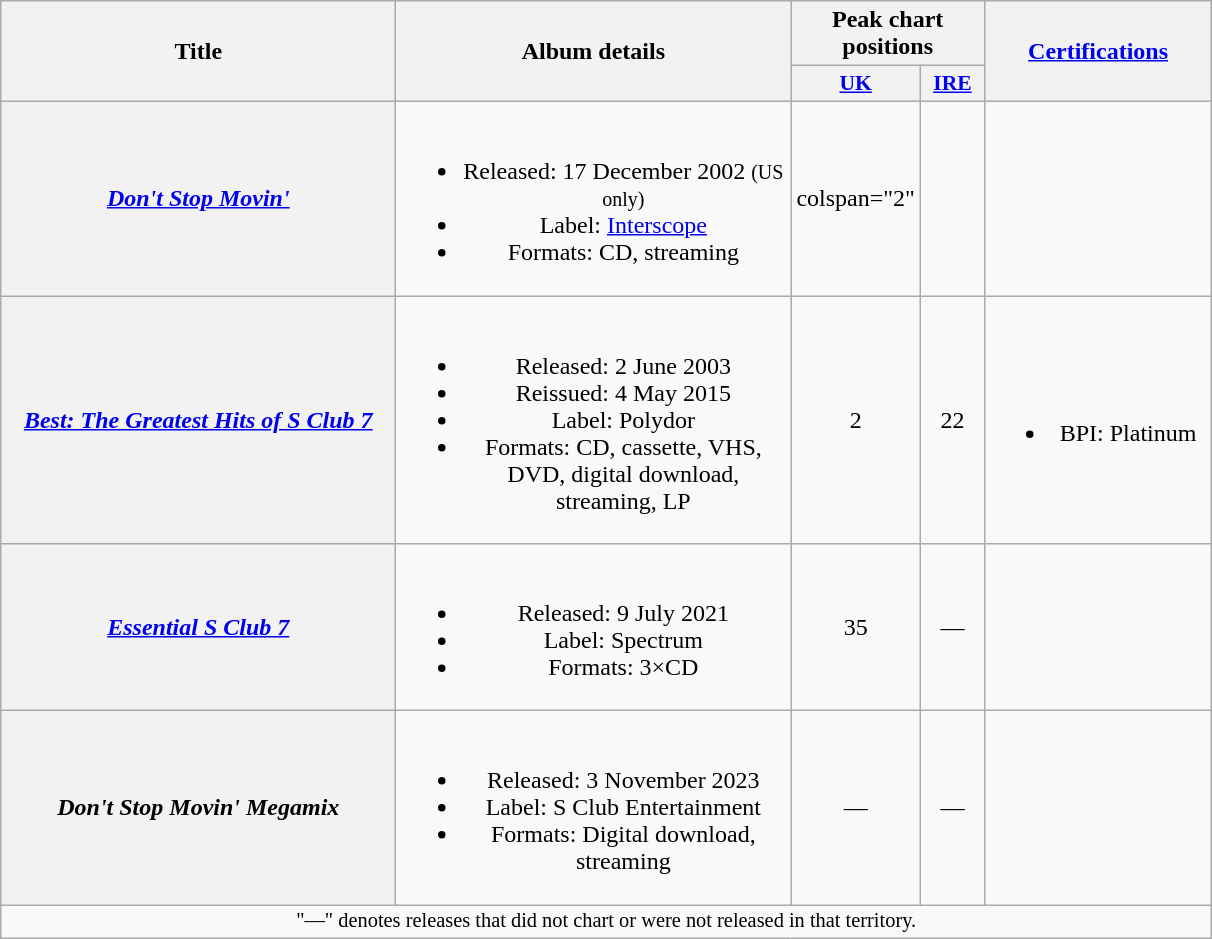<table class="wikitable plainrowheaders" style="text-align:center;">
<tr>
<th scope="col" rowspan="2" style="width:16em;">Title</th>
<th scope="col" rowspan="2" style="width:16em;">Album details</th>
<th scope="col" colspan="2">Peak chart<br>positions</th>
<th scope="col" rowspan="2" style="width:9em;"><a href='#'>Certifications</a></th>
</tr>
<tr>
<th scope="col" style="width:2.5em;font-size:90%;"><a href='#'>UK</a><br></th>
<th scope="col" style="width:2.5em;font-size:90%;"><a href='#'>IRE</a><br></th>
</tr>
<tr>
<th scope="row"><em><a href='#'>Don't Stop Movin'</a></em></th>
<td><br><ul><li>Released: 17 December 2002 <small>(US only)</small></li><li>Label: <a href='#'>Interscope</a></li><li>Formats: CD, streaming</li></ul></td>
<td>colspan="2" </td>
<td></td>
</tr>
<tr>
<th scope="row"><em><a href='#'>Best: The Greatest Hits of S Club 7</a></em></th>
<td><br><ul><li>Released: 2 June 2003</li><li>Reissued: 4 May 2015</li><li>Label: Polydor</li><li>Formats: CD, cassette, VHS, DVD, digital download, streaming, LP</li></ul></td>
<td>2</td>
<td>22</td>
<td><br><ul><li>BPI: Platinum</li></ul></td>
</tr>
<tr>
<th scope="row"><em><a href='#'>Essential S Club 7</a></em></th>
<td><br><ul><li>Released: 9 July 2021</li><li>Label: Spectrum</li><li>Formats: 3×CD</li></ul></td>
<td>35</td>
<td>—</td>
<td></td>
</tr>
<tr>
<th scope="row"><em>Don't Stop Movin' Megamix</em></th>
<td><br><ul><li>Released: 3 November 2023</li><li>Label: S Club Entertainment</li><li>Formats: Digital download, streaming</li></ul></td>
<td>—</td>
<td>—</td>
<td></td>
</tr>
<tr>
<td colspan="14" style="font-size:85%">"—" denotes releases that did not chart or were not released in that territory.</td>
</tr>
</table>
